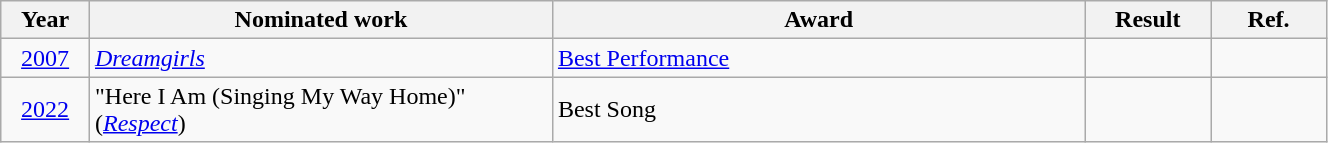<table class="wikitable" style="width:70%;">
<tr>
<th style="width:3%;">Year</th>
<th style="width:20%;">Nominated work</th>
<th style="width:23%;">Award</th>
<th style="width:5%;">Result</th>
<th style="width:5%;">Ref.</th>
</tr>
<tr>
<td align="center"><a href='#'>2007</a></td>
<td><em><a href='#'>Dreamgirls</a></em></td>
<td><a href='#'>Best Performance</a></td>
<td></td>
<td align="center"></td>
</tr>
<tr>
<td align="center"><a href='#'>2022</a></td>
<td>"Here I Am (Singing My Way Home)" (<em><a href='#'>Respect</a></em>)</td>
<td>Best Song</td>
<td></td>
<td style="text-align:center;"></td>
</tr>
</table>
